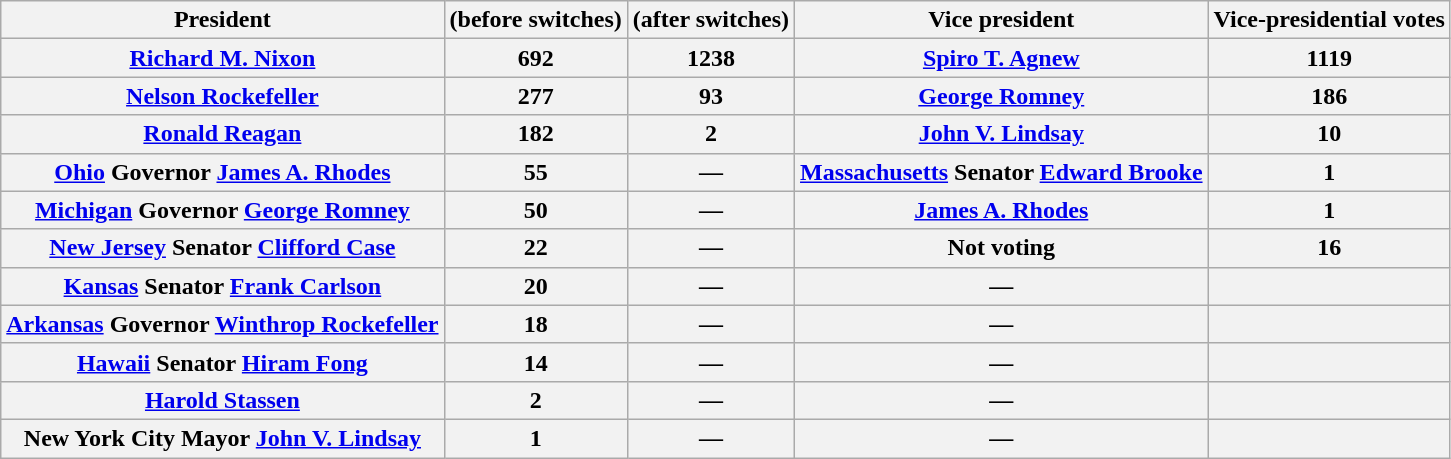<table class="wikitable" style="text-align:left">
<tr>
<th>President</th>
<th>(before switches)</th>
<th>(after switches)</th>
<th>Vice president</th>
<th>Vice-presidential votes</th>
</tr>
<tr>
<th><a href='#'>Richard M. Nixon</a></th>
<th>692</th>
<th>1238</th>
<th><a href='#'>Spiro T. Agnew</a></th>
<th>1119</th>
</tr>
<tr>
<th><a href='#'>Nelson Rockefeller</a></th>
<th>277</th>
<th>93</th>
<th><a href='#'>George Romney</a></th>
<th>186</th>
</tr>
<tr>
<th><a href='#'>Ronald Reagan</a></th>
<th>182</th>
<th>2</th>
<th><a href='#'>John V. Lindsay</a></th>
<th>10</th>
</tr>
<tr>
<th><a href='#'>Ohio</a> Governor <a href='#'>James A. Rhodes</a></th>
<th>55</th>
<th>—</th>
<th><a href='#'>Massachusetts</a> Senator <a href='#'>Edward Brooke</a></th>
<th>1</th>
</tr>
<tr>
<th><a href='#'>Michigan</a> Governor <a href='#'>George Romney</a></th>
<th>50</th>
<th>—</th>
<th><a href='#'>James A. Rhodes</a></th>
<th>1</th>
</tr>
<tr>
<th><a href='#'>New Jersey</a> Senator <a href='#'>Clifford Case</a></th>
<th>22</th>
<th>—</th>
<th>Not voting</th>
<th>16</th>
</tr>
<tr>
<th><a href='#'>Kansas</a> Senator <a href='#'>Frank Carlson</a></th>
<th>20</th>
<th>—</th>
<th>—</th>
<th></th>
</tr>
<tr>
<th><a href='#'>Arkansas</a> Governor <a href='#'>Winthrop Rockefeller</a></th>
<th>18</th>
<th>—</th>
<th>—</th>
<th></th>
</tr>
<tr>
<th><a href='#'>Hawaii</a> Senator <a href='#'>Hiram Fong</a></th>
<th>14</th>
<th>—</th>
<th>—</th>
<th></th>
</tr>
<tr>
<th><a href='#'>Harold Stassen</a></th>
<th>2</th>
<th>—</th>
<th>—</th>
<th></th>
</tr>
<tr>
<th>New York City Mayor <a href='#'>John V. Lindsay</a></th>
<th>1</th>
<th>—</th>
<th>—</th>
<th></th>
</tr>
</table>
